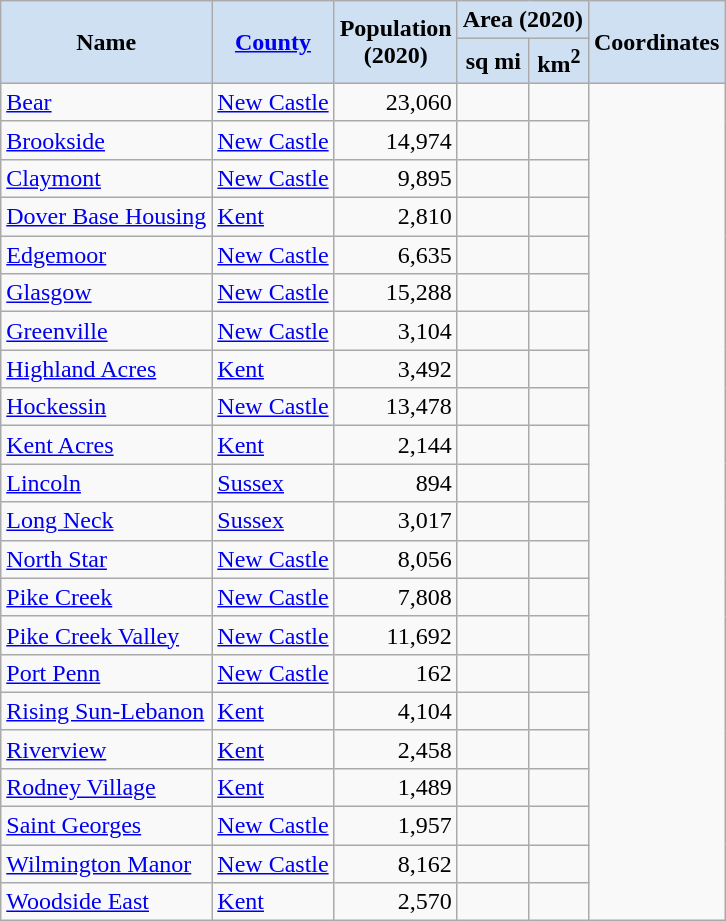<table class="wikitable sortable">
<tr>
<th style="background-color:#CEE0F2;" rowspan=2>Name</th>
<th style="background-color:#CEE0F2;" rowspan=2><a href='#'>County</a></th>
<th numbers style="background-color:#CEE0F2;" rowspan=2>Population<br>(2020)</th>
<th style="background-color:#CEE0F2;" colspan=2>Area (2020)</th>
<th style="background-color:#CEE0F2;" rowspan=2>Coordinates</th>
</tr>
<tr>
<th style="background-color:#CEE0F2;">sq mi</th>
<th style="background-color:#CEE0F2;">km<sup>2</sup></th>
</tr>
<tr>
<td><a href='#'>Bear</a></td>
<td><a href='#'>New Castle</a></td>
<td align=right>23,060</td>
<td></td>
<td></td>
</tr>
<tr>
<td><a href='#'>Brookside</a></td>
<td><a href='#'>New Castle</a></td>
<td align=right>14,974</td>
<td></td>
<td></td>
</tr>
<tr>
<td><a href='#'>Claymont</a></td>
<td><a href='#'>New Castle</a></td>
<td align=right>9,895</td>
<td></td>
<td></td>
</tr>
<tr>
<td><a href='#'>Dover Base Housing</a></td>
<td><a href='#'>Kent</a></td>
<td align=right>2,810</td>
<td></td>
<td></td>
</tr>
<tr>
<td><a href='#'>Edgemoor</a></td>
<td><a href='#'>New Castle</a></td>
<td align=right>6,635</td>
<td></td>
<td></td>
</tr>
<tr>
<td><a href='#'>Glasgow</a></td>
<td><a href='#'>New Castle</a></td>
<td align=right>15,288</td>
<td></td>
<td></td>
</tr>
<tr>
<td><a href='#'>Greenville</a></td>
<td><a href='#'>New Castle</a></td>
<td align=right>3,104</td>
<td></td>
<td></td>
</tr>
<tr>
<td><a href='#'>Highland Acres</a></td>
<td><a href='#'>Kent</a></td>
<td align=right>3,492</td>
<td></td>
<td></td>
</tr>
<tr>
<td><a href='#'>Hockessin</a></td>
<td><a href='#'>New Castle</a></td>
<td align=right>13,478</td>
<td></td>
<td></td>
</tr>
<tr>
<td><a href='#'>Kent Acres</a></td>
<td><a href='#'>Kent</a></td>
<td align=right>2,144</td>
<td></td>
<td></td>
</tr>
<tr>
<td><a href='#'>Lincoln</a></td>
<td><a href='#'>Sussex</a></td>
<td align=right>894</td>
<td></td>
<td></td>
</tr>
<tr>
<td><a href='#'>Long Neck</a></td>
<td><a href='#'>Sussex</a></td>
<td align=right>3,017</td>
<td></td>
<td></td>
</tr>
<tr>
<td><a href='#'>North Star</a></td>
<td><a href='#'>New Castle</a></td>
<td align=right>8,056</td>
<td></td>
<td></td>
</tr>
<tr>
<td><a href='#'>Pike Creek</a></td>
<td><a href='#'>New Castle</a></td>
<td align=right>7,808</td>
<td></td>
<td></td>
</tr>
<tr>
<td><a href='#'>Pike Creek Valley</a></td>
<td><a href='#'>New Castle</a></td>
<td align=right>11,692</td>
<td></td>
<td></td>
</tr>
<tr>
<td><a href='#'>Port Penn</a></td>
<td><a href='#'>New Castle</a></td>
<td align=right>162</td>
<td></td>
<td></td>
</tr>
<tr>
<td><a href='#'>Rising Sun-Lebanon</a></td>
<td><a href='#'>Kent</a></td>
<td align=right>4,104</td>
<td></td>
<td></td>
</tr>
<tr>
<td><a href='#'>Riverview</a></td>
<td><a href='#'>Kent</a></td>
<td align=right>2,458</td>
<td></td>
<td></td>
</tr>
<tr>
<td><a href='#'>Rodney Village</a></td>
<td><a href='#'>Kent</a></td>
<td align=right>1,489</td>
<td></td>
<td></td>
</tr>
<tr>
<td><a href='#'>Saint Georges</a></td>
<td><a href='#'>New Castle</a></td>
<td align=right>1,957</td>
<td></td>
<td></td>
</tr>
<tr>
<td><a href='#'>Wilmington Manor</a></td>
<td><a href='#'>New Castle</a></td>
<td align=right>8,162</td>
<td></td>
<td></td>
</tr>
<tr>
<td><a href='#'>Woodside East</a></td>
<td><a href='#'>Kent</a></td>
<td align=right>2,570</td>
<td></td>
<td></td>
</tr>
</table>
